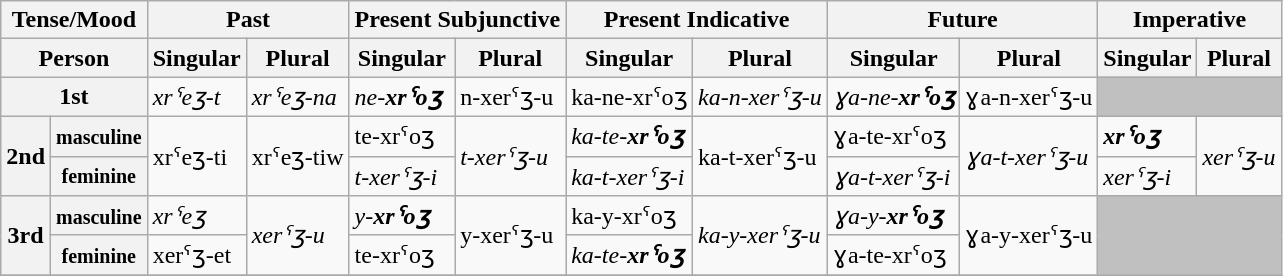<table class="wikitable">
<tr>
<th colspan=2>Tense/Mood</th>
<th colspan=2>Past</th>
<th colspan=2>Present Subjunctive</th>
<th colspan=2>Present Indicative</th>
<th colspan=2>Future</th>
<th colspan=2>Imperative</th>
</tr>
<tr>
<th colspan=2>Person</th>
<th>Singular</th>
<th>Plural</th>
<th>Singular</th>
<th>Plural</th>
<th>Singular</th>
<th>Plural</th>
<th>Singular</th>
<th>Plural</th>
<th>Singular</th>
<th>Plural</th>
</tr>
<tr>
<th colspan=2>1st</th>
<td><em>xrˤeʒ-t</em></td>
<td><em>xrˤeʒ-na</em></td>
<td><em>ne-<strong>xrˤoʒ<strong><em></td>
<td></em>n-xerˤʒ-u<em></td>
<td></em>ka-ne-</strong>xrˤoʒ</em></strong></td>
<td><em>ka-n-xerˤʒ-u</em></td>
<td><em>ɣa-ne-<strong>xrˤoʒ<strong><em></td>
<td></em>ɣa-n-xerˤʒ-u<em></td>
<td colspan=2 style=background:silver></td>
</tr>
<tr>
<th rowspan=2>2nd</th>
<th><small>masculine</small></th>
<td rowspan=2></em>xrˤeʒ-ti<em></td>
<td rowspan=2></em>xrˤeʒ-tiw<em></td>
<td></em>te-</strong>xrˤoʒ</em></strong></td>
<td rowspan=2><em>t-xerˤʒ-u</em></td>
<td><em>ka-te-<strong>xrˤoʒ<strong><em></td>
<td rowspan=2></em>ka-t-xerˤʒ-u<em></td>
<td></em>ɣa-te-</strong>xrˤoʒ</em></strong></td>
<td rowspan=2><em>ɣa-t-xerˤʒ-u</em></td>
<td><strong><em>xrˤoʒ</em></strong></td>
<td rowspan=2><em>xerˤʒ-u</em></td>
</tr>
<tr>
<th><small>feminine</small></th>
<td><em>t-xerˤʒ-i</em></td>
<td><em>ka-t-xerˤʒ-i</em></td>
<td><em>ɣa-t-xerˤʒ-i</em></td>
<td><em>xerˤʒ-i</em></td>
</tr>
<tr>
<th rowspan=2>3rd</th>
<th><small>masculine</small></th>
<td><em>xrˤeʒ</em></td>
<td rowspan=2><em>xerˤʒ-u</em></td>
<td><em>y-<strong>xrˤoʒ<strong><em></td>
<td rowspan=2></em>y-xerˤʒ-u<em></td>
<td></em>ka-y-</strong>xrˤoʒ</em></strong></td>
<td rowspan=2><em>ka-y-xerˤʒ-u</em></td>
<td><em>ɣa-y-<strong>xrˤoʒ<strong><em></td>
<td rowspan=2></em>ɣa-y-xerˤʒ-u<em></td>
<td rowspan=2 colspan=2 style=background:silver></td>
</tr>
<tr>
<th><small>feminine</small></th>
<td></em>xerˤʒ-et<em></td>
<td></em>te-</strong>xrˤoʒ</em></strong></td>
<td><em>ka-te-<strong>xrˤoʒ<strong><em></td>
<td></em>ɣa-te-</strong>xrˤoʒ</em></strong></td>
</tr>
<tr>
</tr>
</table>
